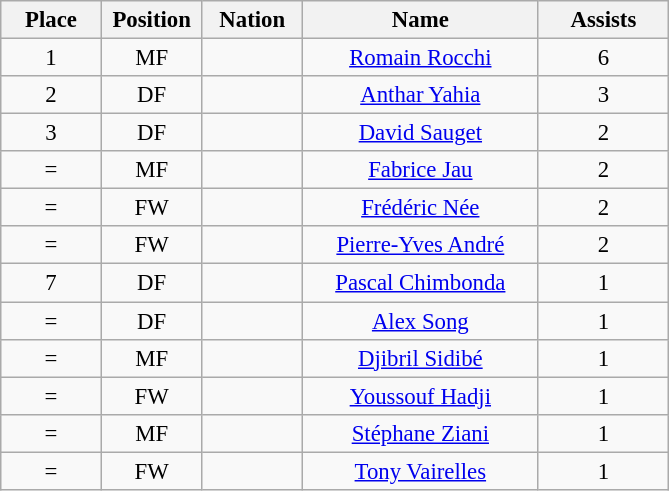<table class="wikitable" style="font-size: 95%; text-align: center;">
<tr>
<th width=60>Place</th>
<th width=60>Position</th>
<th width=60>Nation</th>
<th width=150>Name</th>
<th width=80>Assists</th>
</tr>
<tr>
<td>1</td>
<td>MF</td>
<td></td>
<td><a href='#'>Romain Rocchi</a></td>
<td>6</td>
</tr>
<tr>
<td>2</td>
<td>DF</td>
<td></td>
<td><a href='#'>Anthar Yahia</a></td>
<td>3</td>
</tr>
<tr>
<td>3</td>
<td>DF</td>
<td></td>
<td><a href='#'>David Sauget</a></td>
<td>2</td>
</tr>
<tr>
<td>=</td>
<td>MF</td>
<td></td>
<td><a href='#'>Fabrice Jau</a></td>
<td>2</td>
</tr>
<tr>
<td>=</td>
<td>FW</td>
<td></td>
<td><a href='#'>Frédéric Née</a></td>
<td>2</td>
</tr>
<tr>
<td>=</td>
<td>FW</td>
<td></td>
<td><a href='#'>Pierre-Yves André</a></td>
<td>2</td>
</tr>
<tr>
<td>7</td>
<td>DF</td>
<td></td>
<td><a href='#'>Pascal Chimbonda</a></td>
<td>1</td>
</tr>
<tr>
<td>=</td>
<td>DF</td>
<td></td>
<td><a href='#'>Alex Song</a></td>
<td>1</td>
</tr>
<tr>
<td>=</td>
<td>MF</td>
<td></td>
<td><a href='#'>Djibril Sidibé</a></td>
<td>1</td>
</tr>
<tr>
<td>=</td>
<td>FW</td>
<td></td>
<td><a href='#'>Youssouf Hadji</a></td>
<td>1</td>
</tr>
<tr>
<td>=</td>
<td>MF</td>
<td></td>
<td><a href='#'>Stéphane Ziani</a></td>
<td>1</td>
</tr>
<tr>
<td>=</td>
<td>FW</td>
<td></td>
<td><a href='#'>Tony Vairelles</a></td>
<td>1</td>
</tr>
</table>
